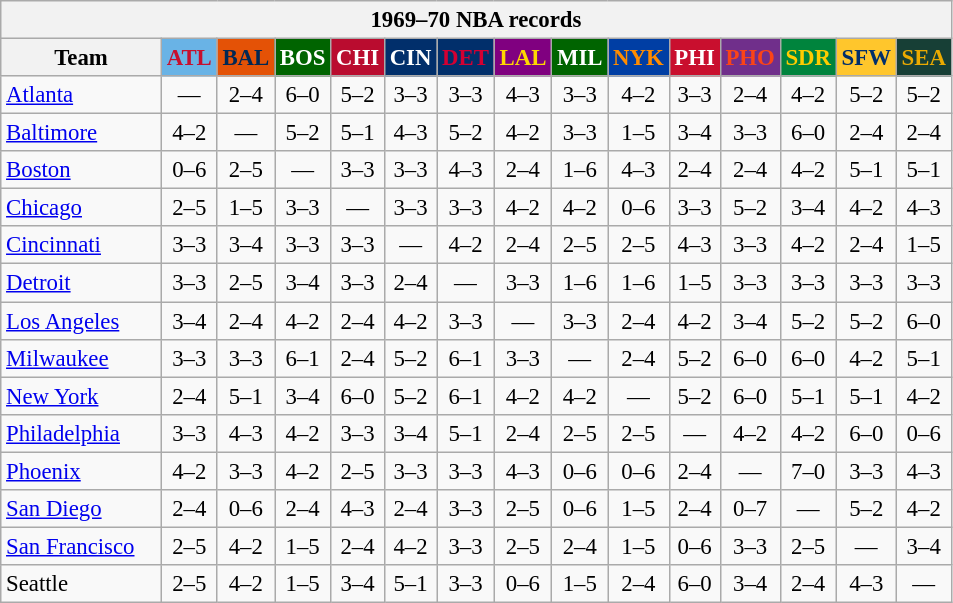<table class="wikitable" style="font-size:95%; text-align:center;">
<tr>
<th colspan=15>1969–70 NBA records</th>
</tr>
<tr>
<th width=100>Team</th>
<th style="background:#69B3E6;color:#C70F2E;width=35">ATL</th>
<th style="background:#E45206;color:#012854;width=35">BAL</th>
<th style="background:#006400;color:#FFFFFF;width=35">BOS</th>
<th style="background:#BA0C2F;color:#FFFFFF;width=35">CHI</th>
<th style="background:#012F6B;color:#FFFFFF;width=35">CIN</th>
<th style="background:#012F6B;color:#D40032;width=35">DET</th>
<th style="background:#800080;color:#FFD700;width=35">LAL</th>
<th style="background:#006400;color:#FFFFFF;width=35">MIL</th>
<th style="background:#003EA4;color:#FF8C00;width=35">NYK</th>
<th style="background:#C90F2E;color:#FFFFFF;width=35">PHI</th>
<th style="background:#702F8B;color:#FA4417;width=35">PHO</th>
<th style="background:#00843D;color:#FFCC00;width=35">SDR</th>
<th style="background:#FFC62C;color:#012F6B;width=35">SFW</th>
<th style="background:#173F36;color:#EBAA00;width=35">SEA</th>
</tr>
<tr>
<td style="text-align:left;"><a href='#'>Atlanta</a></td>
<td>—</td>
<td>2–4</td>
<td>6–0</td>
<td>5–2</td>
<td>3–3</td>
<td>3–3</td>
<td>4–3</td>
<td>3–3</td>
<td>4–2</td>
<td>3–3</td>
<td>2–4</td>
<td>4–2</td>
<td>5–2</td>
<td>5–2</td>
</tr>
<tr>
<td style="text-align:left;"><a href='#'>Baltimore</a></td>
<td>4–2</td>
<td>—</td>
<td>5–2</td>
<td>5–1</td>
<td>4–3</td>
<td>5–2</td>
<td>4–2</td>
<td>3–3</td>
<td>1–5</td>
<td>3–4</td>
<td>3–3</td>
<td>6–0</td>
<td>2–4</td>
<td>2–4</td>
</tr>
<tr>
<td style="text-align:left;"><a href='#'>Boston</a></td>
<td>0–6</td>
<td>2–5</td>
<td>—</td>
<td>3–3</td>
<td>3–3</td>
<td>4–3</td>
<td>2–4</td>
<td>1–6</td>
<td>4–3</td>
<td>2–4</td>
<td>2–4</td>
<td>4–2</td>
<td>5–1</td>
<td>5–1</td>
</tr>
<tr>
<td style="text-align:left;"><a href='#'>Chicago</a></td>
<td>2–5</td>
<td>1–5</td>
<td>3–3</td>
<td>—</td>
<td>3–3</td>
<td>3–3</td>
<td>4–2</td>
<td>4–2</td>
<td>0–6</td>
<td>3–3</td>
<td>5–2</td>
<td>3–4</td>
<td>4–2</td>
<td>4–3</td>
</tr>
<tr>
<td style="text-align:left;"><a href='#'>Cincinnati</a></td>
<td>3–3</td>
<td>3–4</td>
<td>3–3</td>
<td>3–3</td>
<td>—</td>
<td>4–2</td>
<td>2–4</td>
<td>2–5</td>
<td>2–5</td>
<td>4–3</td>
<td>3–3</td>
<td>4–2</td>
<td>2–4</td>
<td>1–5</td>
</tr>
<tr>
<td style="text-align:left;"><a href='#'>Detroit</a></td>
<td>3–3</td>
<td>2–5</td>
<td>3–4</td>
<td>3–3</td>
<td>2–4</td>
<td>—</td>
<td>3–3</td>
<td>1–6</td>
<td>1–6</td>
<td>1–5</td>
<td>3–3</td>
<td>3–3</td>
<td>3–3</td>
<td>3–3</td>
</tr>
<tr>
<td style="text-align:left;"><a href='#'>Los Angeles</a></td>
<td>3–4</td>
<td>2–4</td>
<td>4–2</td>
<td>2–4</td>
<td>4–2</td>
<td>3–3</td>
<td>—</td>
<td>3–3</td>
<td>2–4</td>
<td>4–2</td>
<td>3–4</td>
<td>5–2</td>
<td>5–2</td>
<td>6–0</td>
</tr>
<tr>
<td style="text-align:left;"><a href='#'>Milwaukee</a></td>
<td>3–3</td>
<td>3–3</td>
<td>6–1</td>
<td>2–4</td>
<td>5–2</td>
<td>6–1</td>
<td>3–3</td>
<td>—</td>
<td>2–4</td>
<td>5–2</td>
<td>6–0</td>
<td>6–0</td>
<td>4–2</td>
<td>5–1</td>
</tr>
<tr>
<td style="text-align:left;"><a href='#'>New York</a></td>
<td>2–4</td>
<td>5–1</td>
<td>3–4</td>
<td>6–0</td>
<td>5–2</td>
<td>6–1</td>
<td>4–2</td>
<td>4–2</td>
<td>—</td>
<td>5–2</td>
<td>6–0</td>
<td>5–1</td>
<td>5–1</td>
<td>4–2</td>
</tr>
<tr>
<td style="text-align:left;"><a href='#'>Philadelphia</a></td>
<td>3–3</td>
<td>4–3</td>
<td>4–2</td>
<td>3–3</td>
<td>3–4</td>
<td>5–1</td>
<td>2–4</td>
<td>2–5</td>
<td>2–5</td>
<td>—</td>
<td>4–2</td>
<td>4–2</td>
<td>6–0</td>
<td>0–6</td>
</tr>
<tr>
<td style="text-align:left;"><a href='#'>Phoenix</a></td>
<td>4–2</td>
<td>3–3</td>
<td>4–2</td>
<td>2–5</td>
<td>3–3</td>
<td>3–3</td>
<td>4–3</td>
<td>0–6</td>
<td>0–6</td>
<td>2–4</td>
<td>—</td>
<td>7–0</td>
<td>3–3</td>
<td>4–3</td>
</tr>
<tr>
<td style="text-align:left;"><a href='#'>San Diego</a></td>
<td>2–4</td>
<td>0–6</td>
<td>2–4</td>
<td>4–3</td>
<td>2–4</td>
<td>3–3</td>
<td>2–5</td>
<td>0–6</td>
<td>1–5</td>
<td>2–4</td>
<td>0–7</td>
<td>—</td>
<td>5–2</td>
<td>4–2</td>
</tr>
<tr>
<td style="text-align:left;"><a href='#'>San Francisco</a></td>
<td>2–5</td>
<td>4–2</td>
<td>1–5</td>
<td>2–4</td>
<td>4–2</td>
<td>3–3</td>
<td>2–5</td>
<td>2–4</td>
<td>1–5</td>
<td>0–6</td>
<td>3–3</td>
<td>2–5</td>
<td>—</td>
<td>3–4</td>
</tr>
<tr>
<td style="text-align:left;">Seattle</td>
<td>2–5</td>
<td>4–2</td>
<td>1–5</td>
<td>3–4</td>
<td>5–1</td>
<td>3–3</td>
<td>0–6</td>
<td>1–5</td>
<td>2–4</td>
<td>6–0</td>
<td>3–4</td>
<td>2–4</td>
<td>4–3</td>
<td>—</td>
</tr>
</table>
